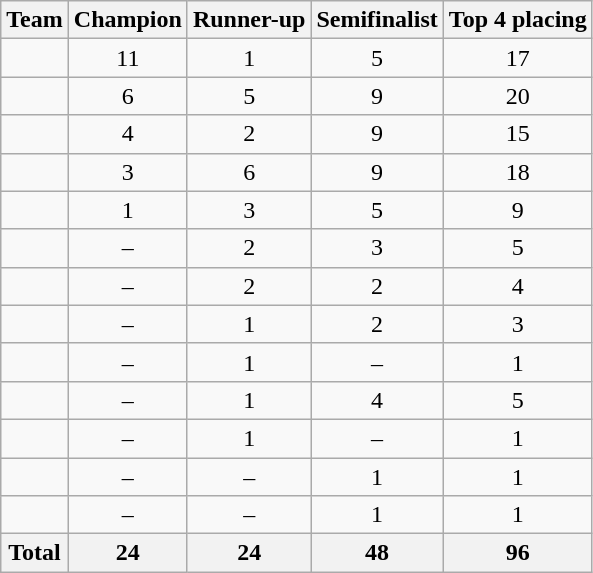<table class="wikitable sortable" style="text-align: center;">
<tr>
<th>Team</th>
<th>Champion</th>
<th>Runner-up</th>
<th>Semifinalist</th>
<th>Top 4 placing</th>
</tr>
<tr>
<td align=left></td>
<td>11</td>
<td>1</td>
<td>5</td>
<td>17</td>
</tr>
<tr>
<td align=left></td>
<td>6</td>
<td>5</td>
<td>9</td>
<td>20</td>
</tr>
<tr>
<td align=left></td>
<td>4</td>
<td>2</td>
<td>9</td>
<td>15</td>
</tr>
<tr>
<td align=left></td>
<td>3</td>
<td>6</td>
<td>9</td>
<td>18</td>
</tr>
<tr>
<td align=left></td>
<td>1</td>
<td>3</td>
<td>5</td>
<td>9</td>
</tr>
<tr>
<td align=left></td>
<td>–</td>
<td>2</td>
<td>3</td>
<td>5</td>
</tr>
<tr>
<td align=left></td>
<td>–</td>
<td>2</td>
<td>2</td>
<td>4</td>
</tr>
<tr>
<td align=left></td>
<td>–</td>
<td>1</td>
<td>2</td>
<td>3</td>
</tr>
<tr>
<td align=left></td>
<td>–</td>
<td>1</td>
<td>–</td>
<td>1</td>
</tr>
<tr>
<td align=left></td>
<td>–</td>
<td>1</td>
<td>4</td>
<td>5</td>
</tr>
<tr>
<td align=left></td>
<td>–</td>
<td>1</td>
<td>–</td>
<td>1</td>
</tr>
<tr>
<td align=left></td>
<td>–</td>
<td>–</td>
<td>1</td>
<td>1</td>
</tr>
<tr>
<td align=left></td>
<td>–</td>
<td>–</td>
<td>1</td>
<td>1</td>
</tr>
<tr>
<th align=left>Total</th>
<th>24</th>
<th>24</th>
<th>48</th>
<th>96</th>
</tr>
</table>
